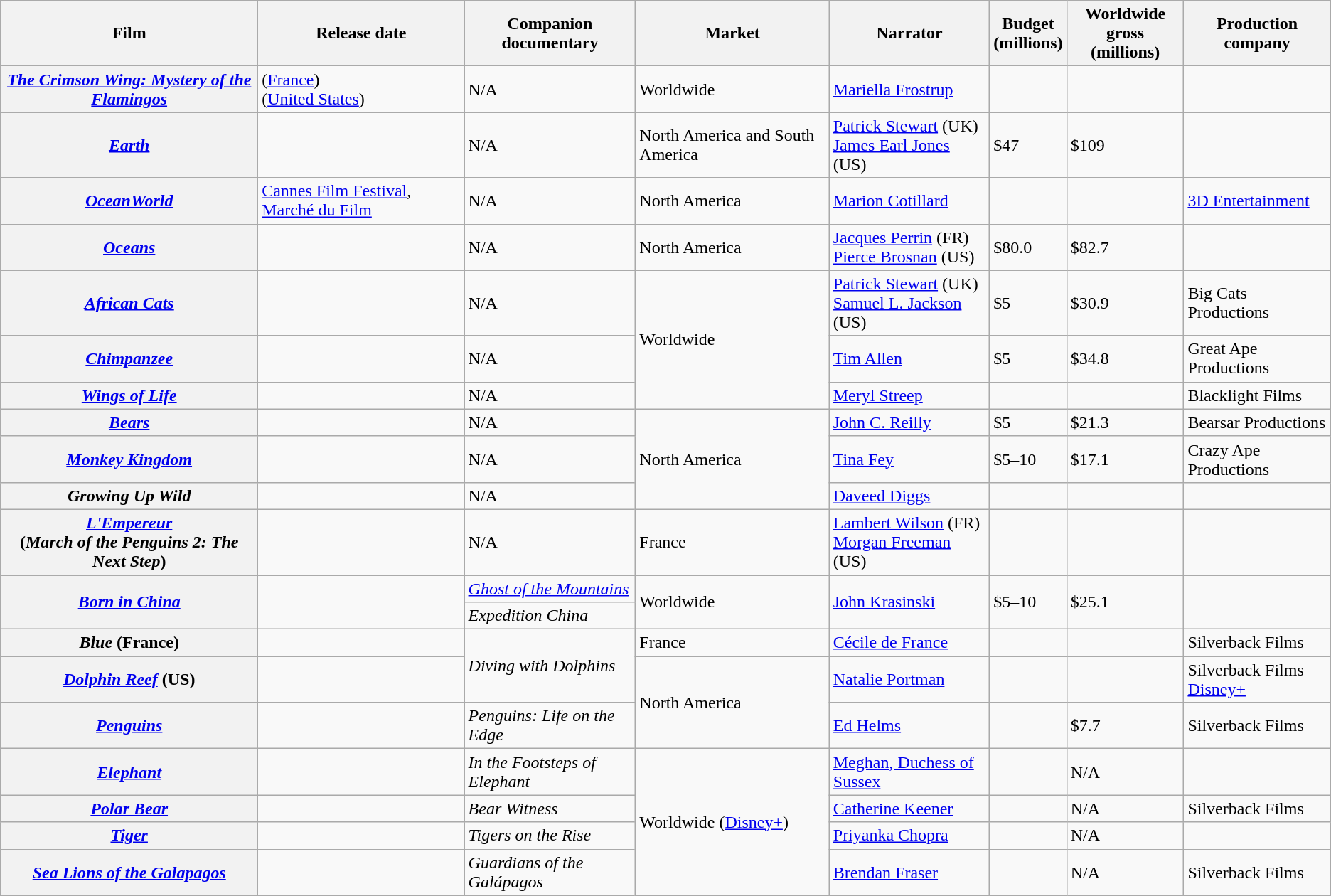<table class="wikitable sortable plainrowheaders">
<tr>
<th scope="col">Film</th>
<th scope="col">Release date</th>
<th scope="col">Companion documentary</th>
<th scope="col">Market</th>
<th>Narrator</th>
<th scope="col">Budget<br>(millions)</th>
<th scope="col">Worldwide gross<br>(millions)</th>
<th scope="col">Production company</th>
</tr>
<tr>
<th scope="row"><em><a href='#'>The Crimson Wing: Mystery of the Flamingos</a></em></th>
<td> (<a href='#'>France</a>)<br> (<a href='#'>United States</a>)</td>
<td>N/A</td>
<td>Worldwide</td>
<td><a href='#'>Mariella Frostrup</a></td>
<td></td>
<td></td>
<td></td>
</tr>
<tr>
<th scope="row"><em><a href='#'>Earth</a></em></th>
<td></td>
<td>N/A</td>
<td>North America and South America</td>
<td><a href='#'>Patrick Stewart</a> (UK)<br><a href='#'>James Earl Jones</a> (US)</td>
<td>$47</td>
<td>$109</td>
<td></td>
</tr>
<tr>
<th scope="row"><em><a href='#'>OceanWorld</a></em></th>
<td> <a href='#'>Cannes Film Festival</a>, <a href='#'>Marché du Film</a></td>
<td>N/A</td>
<td>North America</td>
<td><a href='#'>Marion Cotillard</a></td>
<td></td>
<td></td>
<td><a href='#'>3D Entertainment</a></td>
</tr>
<tr>
<th scope="row"><em><a href='#'>Oceans</a></em></th>
<td></td>
<td>N/A</td>
<td>North America</td>
<td><a href='#'>Jacques Perrin</a> (FR)<br><a href='#'>Pierce Brosnan</a> (US)</td>
<td>$80.0</td>
<td>$82.7</td>
<td></td>
</tr>
<tr>
<th scope="row"><em><a href='#'>African Cats</a></em></th>
<td></td>
<td>N/A</td>
<td rowspan="3">Worldwide</td>
<td><a href='#'>Patrick Stewart</a> (UK)<br><a href='#'>Samuel L. Jackson</a> (US)</td>
<td>$5</td>
<td>$30.9</td>
<td>Big Cats Productions </td>
</tr>
<tr>
<th scope="row"><em><a href='#'>Chimpanzee</a></em></th>
<td></td>
<td>N/A</td>
<td><a href='#'>Tim Allen</a></td>
<td>$5</td>
<td>$34.8</td>
<td>Great Ape Productions </td>
</tr>
<tr>
<th scope="row"><em><a href='#'>Wings of Life</a></em></th>
<td></td>
<td>N/A</td>
<td><a href='#'>Meryl Streep</a></td>
<td></td>
<td></td>
<td>Blacklight Films</td>
</tr>
<tr>
<th scope="row"><em><a href='#'>Bears</a></em></th>
<td></td>
<td>N/A</td>
<td rowspan="3">North America</td>
<td><a href='#'>John C. Reilly</a></td>
<td>$5</td>
<td>$21.3</td>
<td>Bearsar Productions </td>
</tr>
<tr>
<th scope="row"><em><a href='#'>Monkey Kingdom</a></em></th>
<td></td>
<td>N/A</td>
<td><a href='#'>Tina Fey</a></td>
<td>$5–10</td>
<td>$17.1</td>
<td>Crazy Ape Productions </td>
</tr>
<tr>
<th scope="row"><em>Growing Up Wild</em></th>
<td></td>
<td>N/A</td>
<td><a href='#'>Daveed Diggs</a></td>
<td></td>
<td></td>
<td></td>
</tr>
<tr>
<th scope="row"><em><a href='#'>L'Empereur</a></em> <br>(<em>March of the Penguins 2: The Next Step</em>)</th>
<td></td>
<td>N/A</td>
<td>France </td>
<td><a href='#'>Lambert Wilson</a> (FR)<br> <a href='#'>Morgan Freeman</a> (US)</td>
<td></td>
<td></td>
<td></td>
</tr>
<tr>
<th rowspan="2" scope="row"><em><a href='#'>Born in China</a></em></th>
<td rowspan="2"></td>
<td><em><a href='#'>Ghost of the Mountains</a></em></td>
<td rowspan="2">Worldwide</td>
<td rowspan="2"><a href='#'>John Krasinski</a></td>
<td rowspan="2">$5–10</td>
<td rowspan="2">$25.1</td>
<td rowspan="2"></td>
</tr>
<tr>
<td><em>Expedition China</em></td>
</tr>
<tr>
<th scope="row"><em>Blue</em> (France)</th>
<td></td>
<td rowspan="2"><em>Diving with Dolphins</em></td>
<td>France</td>
<td><a href='#'>Cécile de France</a></td>
<td></td>
<td></td>
<td>Silverback Films</td>
</tr>
<tr>
<th scope="row"><em><a href='#'>Dolphin Reef</a></em> (US)</th>
<td></td>
<td rowspan="2">North America</td>
<td><a href='#'>Natalie Portman</a></td>
<td></td>
<td></td>
<td>Silverback Films<br><a href='#'>Disney+</a></td>
</tr>
<tr>
<th scope="row"><em><a href='#'>Penguins</a></em></th>
<td></td>
<td><em>Penguins: Life on the Edge</em></td>
<td><a href='#'>Ed Helms</a></td>
<td></td>
<td>$7.7</td>
<td>Silverback Films</td>
</tr>
<tr>
<th scope="row"><em><a href='#'>Elephant</a></em></th>
<td></td>
<td><em>In the Footsteps of Elephant</em></td>
<td rowspan="4">Worldwide (<a href='#'>Disney+</a>)</td>
<td><a href='#'>Meghan, Duchess of Sussex</a></td>
<td></td>
<td>N/A</td>
<td></td>
</tr>
<tr>
<th scope="row"><em><a href='#'>Polar Bear</a></em></th>
<td></td>
<td><em>Bear Witness</em></td>
<td><a href='#'>Catherine Keener</a></td>
<td></td>
<td>N/A</td>
<td>Silverback Films</td>
</tr>
<tr>
<th scope="row"><em><a href='#'>Tiger</a></em></th>
<td></td>
<td><em>Tigers on the Rise</em></td>
<td><a href='#'>Priyanka Chopra</a></td>
<td></td>
<td>N/A</td>
<td></td>
</tr>
<tr>
<th scope="row"><em><a href='#'>Sea Lions of the Galapagos</a></em></th>
<td></td>
<td><em>Guardians of the Galápagos</em></td>
<td><a href='#'>Brendan Fraser</a></td>
<td></td>
<td>N/A</td>
<td>Silverback Films</td>
</tr>
</table>
